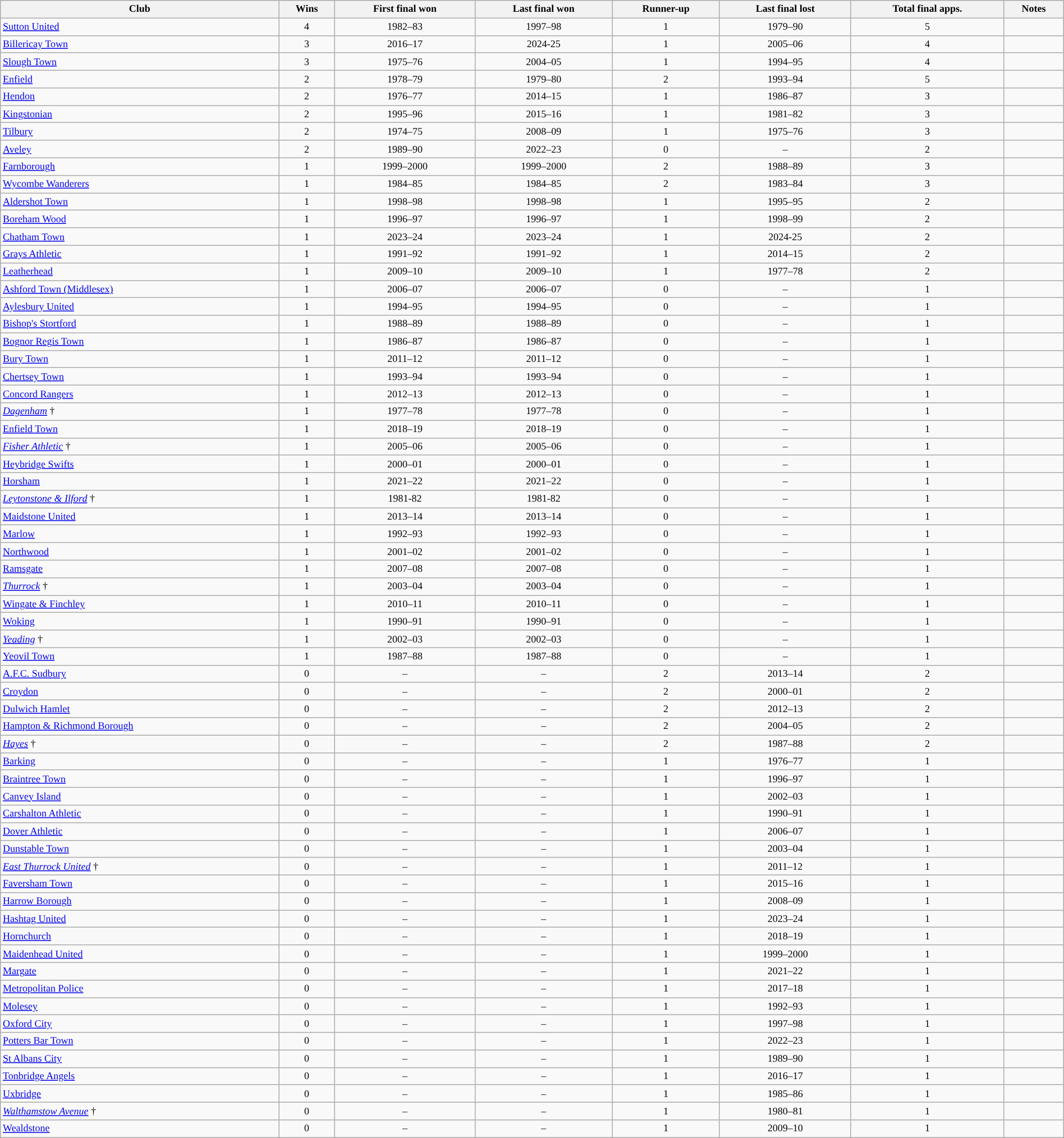<table class="wikitable sortable" style="text-align: center; width: 100%; font-size: 12px">
<tr>
<th>Club</th>
<th>Wins</th>
<th>First final won</th>
<th>Last final won</th>
<th>Runner-up</th>
<th>Last final lost</th>
<th>Total final apps.</th>
<th>Notes</th>
</tr>
<tr>
<td style="text-align: left"><a href='#'>Sutton United</a></td>
<td>4</td>
<td>1982–83</td>
<td>1997–98</td>
<td>1</td>
<td>1979–90</td>
<td>5</td>
<td></td>
</tr>
<tr>
<td style="text-align: left"><a href='#'>Billericay Town</a></td>
<td>3</td>
<td>2016–17</td>
<td>2024-25</td>
<td>1</td>
<td>2005–06</td>
<td>4</td>
<td></td>
</tr>
<tr>
<td style="text-align: left"><a href='#'>Slough Town</a></td>
<td>3</td>
<td>1975–76</td>
<td>2004–05</td>
<td>1</td>
<td>1994–95</td>
<td>4</td>
<td></td>
</tr>
<tr>
<td style="text-align: left"><a href='#'>Enfield</a></td>
<td>2</td>
<td>1978–79</td>
<td>1979–80</td>
<td>2</td>
<td>1993–94</td>
<td>5</td>
<td></td>
</tr>
<tr>
<td style="text-align: left"><a href='#'>Hendon</a></td>
<td>2</td>
<td>1976–77</td>
<td>2014–15</td>
<td>1</td>
<td>1986–87</td>
<td>3</td>
<td></td>
</tr>
<tr>
<td style="text-align: left"><a href='#'>Kingstonian</a></td>
<td>2</td>
<td>1995–96</td>
<td>2015–16</td>
<td>1</td>
<td>1981–82</td>
<td>3</td>
<td></td>
</tr>
<tr>
<td style="text-align: left"><a href='#'>Tilbury</a></td>
<td>2</td>
<td>1974–75</td>
<td>2008–09</td>
<td>1</td>
<td>1975–76</td>
<td>3</td>
<td></td>
</tr>
<tr>
<td style="text-align: left"><a href='#'>Aveley</a></td>
<td>2</td>
<td>1989–90</td>
<td>2022–23</td>
<td>0</td>
<td>–</td>
<td>2</td>
<td></td>
</tr>
<tr>
<td style="text-align: left"><a href='#'>Farnborough</a></td>
<td>1</td>
<td>1999–2000</td>
<td>1999–2000</td>
<td>2</td>
<td>1988–89</td>
<td>3</td>
<td></td>
</tr>
<tr>
<td style="text-align: left"><a href='#'>Wycombe Wanderers</a></td>
<td>1</td>
<td>1984–85</td>
<td>1984–85</td>
<td>2</td>
<td>1983–84</td>
<td>3</td>
<td></td>
</tr>
<tr>
<td style="text-align: left"><a href='#'>Aldershot Town</a></td>
<td>1</td>
<td>1998–98</td>
<td>1998–98</td>
<td>1</td>
<td>1995–95</td>
<td>2</td>
<td></td>
</tr>
<tr>
<td style="text-align: left"><a href='#'>Boreham Wood</a></td>
<td>1</td>
<td>1996–97</td>
<td>1996–97</td>
<td>1</td>
<td>1998–99</td>
<td>2</td>
<td></td>
</tr>
<tr>
<td style="text-align: left"><a href='#'>Chatham Town</a></td>
<td>1</td>
<td>2023–24</td>
<td>2023–24</td>
<td>1</td>
<td>2024-25</td>
<td>2</td>
<td></td>
</tr>
<tr>
<td style="text-align: left"><a href='#'>Grays Athletic</a></td>
<td>1</td>
<td>1991–92</td>
<td>1991–92</td>
<td>1</td>
<td>2014–15</td>
<td>2</td>
<td></td>
</tr>
<tr>
<td style="text-align: left"><a href='#'>Leatherhead</a></td>
<td>1</td>
<td>2009–10</td>
<td>2009–10</td>
<td>1</td>
<td>1977–78</td>
<td>2</td>
<td></td>
</tr>
<tr>
<td style="text-align: left"><a href='#'>Ashford Town (Middlesex)</a></td>
<td>1</td>
<td>2006–07</td>
<td>2006–07</td>
<td>0</td>
<td>–</td>
<td>1</td>
<td></td>
</tr>
<tr>
<td style="text-align: left"><a href='#'>Aylesbury United</a></td>
<td>1</td>
<td>1994–95</td>
<td>1994–95</td>
<td>0</td>
<td>–</td>
<td>1</td>
<td></td>
</tr>
<tr>
<td style="text-align: left"><a href='#'>Bishop's Stortford</a></td>
<td>1</td>
<td>1988–89</td>
<td>1988–89</td>
<td>0</td>
<td>–</td>
<td>1</td>
<td></td>
</tr>
<tr>
<td style="text-align: left"><a href='#'>Bognor Regis Town</a></td>
<td>1</td>
<td>1986–87</td>
<td>1986–87</td>
<td>0</td>
<td>–</td>
<td>1</td>
<td></td>
</tr>
<tr>
<td style="text-align: left"><a href='#'>Bury Town</a></td>
<td>1</td>
<td>2011–12</td>
<td>2011–12</td>
<td>0</td>
<td>–</td>
<td>1</td>
<td></td>
</tr>
<tr>
<td style="text-align: left"><a href='#'>Chertsey Town</a></td>
<td>1</td>
<td>1993–94</td>
<td>1993–94</td>
<td>0</td>
<td>–</td>
<td>1</td>
<td></td>
</tr>
<tr>
<td style="text-align: left"><a href='#'>Concord Rangers</a></td>
<td>1</td>
<td>2012–13</td>
<td>2012–13</td>
<td>0</td>
<td>–</td>
<td>1</td>
<td></td>
</tr>
<tr>
<td style="text-align: left"><em><a href='#'>Dagenham</a></em> †</td>
<td>1</td>
<td>1977–78</td>
<td>1977–78</td>
<td>0</td>
<td>–</td>
<td>1</td>
<td></td>
</tr>
<tr>
<td style="text-align: left"><a href='#'>Enfield Town</a></td>
<td>1</td>
<td>2018–19</td>
<td>2018–19</td>
<td>0</td>
<td>–</td>
<td>1</td>
<td></td>
</tr>
<tr>
<td style="text-align: left"><em><a href='#'>Fisher Athletic</a></em> †</td>
<td>1</td>
<td>2005–06</td>
<td>2005–06</td>
<td>0</td>
<td>–</td>
<td>1</td>
<td></td>
</tr>
<tr>
<td style="text-align: left"><a href='#'>Heybridge Swifts</a></td>
<td>1</td>
<td>2000–01</td>
<td>2000–01</td>
<td>0</td>
<td>–</td>
<td>1</td>
<td></td>
</tr>
<tr>
<td style="text-align: left"><a href='#'>Horsham</a></td>
<td>1</td>
<td>2021–22</td>
<td>2021–22</td>
<td>0</td>
<td>–</td>
<td>1</td>
<td></td>
</tr>
<tr>
<td style="text-align: left"><em><a href='#'>Leytonstone & Ilford</a></em> †</td>
<td>1</td>
<td>1981-82</td>
<td>1981-82</td>
<td>0</td>
<td>–</td>
<td>1</td>
<td></td>
</tr>
<tr>
<td style="text-align: left"><a href='#'>Maidstone United</a></td>
<td>1</td>
<td>2013–14</td>
<td>2013–14</td>
<td>0</td>
<td>–</td>
<td>1</td>
<td></td>
</tr>
<tr>
<td style="text-align: left"><a href='#'>Marlow</a></td>
<td>1</td>
<td>1992–93</td>
<td>1992–93</td>
<td>0</td>
<td>–</td>
<td>1</td>
<td></td>
</tr>
<tr>
<td style="text-align: left"><a href='#'>Northwood</a></td>
<td>1</td>
<td>2001–02</td>
<td>2001–02</td>
<td>0</td>
<td>–</td>
<td>1</td>
<td></td>
</tr>
<tr>
<td style="text-align: left"><a href='#'>Ramsgate</a></td>
<td>1</td>
<td>2007–08</td>
<td>2007–08</td>
<td>0</td>
<td>–</td>
<td>1</td>
<td></td>
</tr>
<tr>
<td style="text-align: left"><em><a href='#'>Thurrock</a></em> †</td>
<td>1</td>
<td>2003–04</td>
<td>2003–04</td>
<td>0</td>
<td>–</td>
<td>1</td>
<td></td>
</tr>
<tr>
<td style="text-align: left"><a href='#'>Wingate & Finchley</a></td>
<td>1</td>
<td>2010–11</td>
<td>2010–11</td>
<td>0</td>
<td>–</td>
<td>1</td>
<td></td>
</tr>
<tr>
<td style="text-align: left"><a href='#'>Woking</a></td>
<td>1</td>
<td>1990–91</td>
<td>1990–91</td>
<td>0</td>
<td>–</td>
<td>1</td>
<td></td>
</tr>
<tr>
<td style="text-align: left"><em><a href='#'>Yeading</a></em> †</td>
<td>1</td>
<td>2002–03</td>
<td>2002–03</td>
<td>0</td>
<td>–</td>
<td>1</td>
<td></td>
</tr>
<tr>
<td style="text-align: left"><a href='#'>Yeovil Town</a></td>
<td>1</td>
<td>1987–88</td>
<td>1987–88</td>
<td>0</td>
<td>–</td>
<td>1</td>
<td></td>
</tr>
<tr>
<td style="text-align: left"><a href='#'>A.F.C. Sudbury</a></td>
<td>0</td>
<td>–</td>
<td>–</td>
<td>2</td>
<td>2013–14</td>
<td>2</td>
<td></td>
</tr>
<tr>
<td style="text-align: left"><a href='#'>Croydon</a></td>
<td>0</td>
<td>–</td>
<td>–</td>
<td>2</td>
<td>2000–01</td>
<td>2</td>
<td></td>
</tr>
<tr>
<td style="text-align: left"><a href='#'>Dulwich Hamlet</a></td>
<td>0</td>
<td>–</td>
<td>–</td>
<td>2</td>
<td>2012–13</td>
<td>2</td>
<td></td>
</tr>
<tr>
<td style="text-align: left"><a href='#'>Hampton & Richmond Borough</a></td>
<td>0</td>
<td>–</td>
<td>–</td>
<td>2</td>
<td>2004–05</td>
<td>2</td>
<td></td>
</tr>
<tr>
<td style="text-align: left"><em><a href='#'>Hayes</a></em> †</td>
<td>0</td>
<td>–</td>
<td>–</td>
<td>2</td>
<td>1987–88</td>
<td>2</td>
<td></td>
</tr>
<tr>
<td style="text-align: left"><a href='#'>Barking</a></td>
<td>0</td>
<td>–</td>
<td>–</td>
<td>1</td>
<td>1976–77</td>
<td>1</td>
<td></td>
</tr>
<tr>
<td style="text-align: left"><a href='#'>Braintree Town</a></td>
<td>0</td>
<td>–</td>
<td>–</td>
<td>1</td>
<td>1996–97</td>
<td>1</td>
<td></td>
</tr>
<tr>
<td style="text-align: left"><a href='#'>Canvey Island</a></td>
<td>0</td>
<td>–</td>
<td>–</td>
<td>1</td>
<td>2002–03</td>
<td>1</td>
<td></td>
</tr>
<tr>
<td style="text-align: left"><a href='#'>Carshalton Athletic</a></td>
<td>0</td>
<td>–</td>
<td>–</td>
<td>1</td>
<td>1990–91</td>
<td>1</td>
<td></td>
</tr>
<tr>
<td style="text-align: left"><a href='#'>Dover Athletic</a></td>
<td>0</td>
<td>–</td>
<td>–</td>
<td>1</td>
<td>2006–07</td>
<td>1</td>
<td></td>
</tr>
<tr>
<td style="text-align: left"><a href='#'>Dunstable Town</a></td>
<td>0</td>
<td>–</td>
<td>–</td>
<td>1</td>
<td>2003–04</td>
<td>1</td>
<td></td>
</tr>
<tr>
<td style="text-align: left"><em><a href='#'>East Thurrock United</a></em> †</td>
<td>0</td>
<td>–</td>
<td>–</td>
<td>1</td>
<td>2011–12</td>
<td>1</td>
<td></td>
</tr>
<tr>
<td style="text-align: left"><a href='#'>Faversham Town</a></td>
<td>0</td>
<td>–</td>
<td>–</td>
<td>1</td>
<td>2015–16</td>
<td>1</td>
<td></td>
</tr>
<tr>
<td style="text-align: left"><a href='#'>Harrow Borough</a></td>
<td>0</td>
<td>–</td>
<td>–</td>
<td>1</td>
<td>2008–09</td>
<td>1</td>
<td></td>
</tr>
<tr>
<td style="text-align: left"><a href='#'>Hashtag United</a></td>
<td>0</td>
<td>–</td>
<td>–</td>
<td>1</td>
<td>2023–24</td>
<td>1</td>
<td></td>
</tr>
<tr>
<td style="text-align: left"><a href='#'>Hornchurch</a></td>
<td>0</td>
<td>–</td>
<td>–</td>
<td>1</td>
<td>2018–19</td>
<td>1</td>
<td></td>
</tr>
<tr>
<td style="text-align: left"><a href='#'>Maidenhead United</a></td>
<td>0</td>
<td>–</td>
<td>–</td>
<td>1</td>
<td>1999–2000</td>
<td>1</td>
<td></td>
</tr>
<tr>
<td style="text-align: left"><a href='#'>Margate</a></td>
<td>0</td>
<td>–</td>
<td>–</td>
<td>1</td>
<td>2021–22</td>
<td>1</td>
<td></td>
</tr>
<tr>
<td style="text-align: left"><a href='#'>Metropolitan Police</a></td>
<td>0</td>
<td>–</td>
<td>–</td>
<td>1</td>
<td>2017–18</td>
<td>1</td>
<td></td>
</tr>
<tr>
<td style="text-align: left"><a href='#'>Molesey</a></td>
<td>0</td>
<td>–</td>
<td>–</td>
<td>1</td>
<td>1992–93</td>
<td>1</td>
<td></td>
</tr>
<tr>
<td style="text-align: left"><a href='#'>Oxford City</a></td>
<td>0</td>
<td>–</td>
<td>–</td>
<td>1</td>
<td>1997–98</td>
<td>1</td>
<td></td>
</tr>
<tr>
<td style="text-align: left"><a href='#'>Potters Bar Town</a></td>
<td>0</td>
<td>–</td>
<td>–</td>
<td>1</td>
<td>2022–23</td>
<td>1</td>
<td></td>
</tr>
<tr>
<td style="text-align: left"><a href='#'>St Albans City</a></td>
<td>0</td>
<td>–</td>
<td>–</td>
<td>1</td>
<td>1989–90</td>
<td>1</td>
<td></td>
</tr>
<tr>
<td style="text-align: left"><a href='#'>Tonbridge Angels</a></td>
<td>0</td>
<td>–</td>
<td>–</td>
<td>1</td>
<td>2016–17</td>
<td>1</td>
<td></td>
</tr>
<tr>
<td style="text-align: left"><a href='#'>Uxbridge</a></td>
<td>0</td>
<td>–</td>
<td>–</td>
<td>1</td>
<td>1985–86</td>
<td>1</td>
<td></td>
</tr>
<tr>
<td style="text-align: left"><em><a href='#'>Walthamstow Avenue</a></em> †</td>
<td>0</td>
<td>–</td>
<td>–</td>
<td>1</td>
<td>1980–81</td>
<td>1</td>
<td></td>
</tr>
<tr>
<td style="text-align: left"><a href='#'>Wealdstone</a></td>
<td>0</td>
<td>–</td>
<td>–</td>
<td>1</td>
<td>2009–10</td>
<td>1</td>
<td></td>
</tr>
</table>
